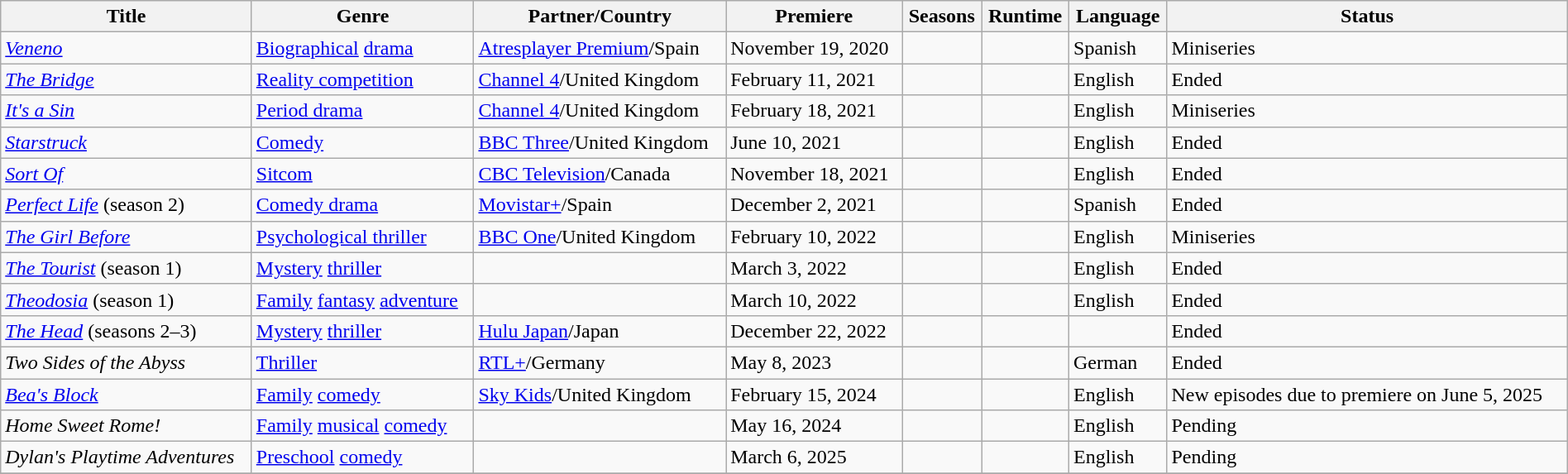<table class="wikitable sortable" style="width:100%;">
<tr>
<th>Title</th>
<th>Genre</th>
<th>Partner/Country</th>
<th>Premiere</th>
<th>Seasons</th>
<th>Runtime</th>
<th>Language</th>
<th>Status</th>
</tr>
<tr>
<td><em><a href='#'>Veneno</a></em></td>
<td><a href='#'>Biographical</a> <a href='#'>drama</a></td>
<td><a href='#'>Atresplayer Premium</a>/Spain</td>
<td>November 19, 2020</td>
<td></td>
<td></td>
<td>Spanish</td>
<td>Miniseries</td>
</tr>
<tr>
<td><em><a href='#'>The Bridge</a></em></td>
<td><a href='#'>Reality competition</a></td>
<td><a href='#'>Channel 4</a>/United Kingdom</td>
<td>February 11, 2021</td>
<td></td>
<td></td>
<td>English</td>
<td>Ended</td>
</tr>
<tr>
<td><em><a href='#'>It's a Sin</a></em></td>
<td><a href='#'>Period drama</a></td>
<td><a href='#'>Channel 4</a>/United Kingdom</td>
<td>February 18, 2021</td>
<td></td>
<td></td>
<td>English</td>
<td>Miniseries</td>
</tr>
<tr>
<td><em><a href='#'>Starstruck</a></em></td>
<td><a href='#'>Comedy</a></td>
<td><a href='#'>BBC Three</a>/United Kingdom</td>
<td>June 10, 2021</td>
<td></td>
<td></td>
<td>English</td>
<td>Ended</td>
</tr>
<tr>
<td><em><a href='#'>Sort Of</a></em></td>
<td><a href='#'>Sitcom</a></td>
<td><a href='#'>CBC Television</a>/Canada</td>
<td>November 18, 2021</td>
<td></td>
<td></td>
<td>English</td>
<td>Ended</td>
</tr>
<tr>
<td><em><a href='#'>Perfect Life</a></em> (season 2)</td>
<td><a href='#'>Comedy drama</a></td>
<td><a href='#'>Movistar+</a>/Spain</td>
<td>December 2, 2021</td>
<td></td>
<td></td>
<td>Spanish</td>
<td>Ended</td>
</tr>
<tr>
<td><em><a href='#'>The Girl Before</a></em></td>
<td><a href='#'>Psychological thriller</a></td>
<td><a href='#'>BBC One</a>/United Kingdom</td>
<td>February 10, 2022</td>
<td></td>
<td></td>
<td>English</td>
<td>Miniseries</td>
</tr>
<tr>
<td><em><a href='#'>The Tourist</a></em> (season 1)</td>
<td><a href='#'>Mystery</a> <a href='#'>thriller</a></td>
<td></td>
<td>March 3, 2022</td>
<td></td>
<td></td>
<td>English</td>
<td>Ended</td>
</tr>
<tr>
<td><em><a href='#'>Theodosia</a></em> (season 1)</td>
<td><a href='#'>Family</a> <a href='#'>fantasy</a> <a href='#'>adventure</a></td>
<td></td>
<td>March 10, 2022</td>
<td></td>
<td></td>
<td>English</td>
<td>Ended</td>
</tr>
<tr>
<td><em><a href='#'>The Head</a></em> (seasons 2–3)</td>
<td><a href='#'>Mystery</a> <a href='#'>thriller</a></td>
<td><a href='#'>Hulu Japan</a>/Japan</td>
<td>December 22, 2022</td>
<td></td>
<td></td>
<td></td>
<td>Ended</td>
</tr>
<tr>
<td><em>Two Sides of the Abyss</em></td>
<td><a href='#'>Thriller</a></td>
<td><a href='#'>RTL+</a>/Germany</td>
<td>May 8, 2023</td>
<td></td>
<td></td>
<td>German</td>
<td>Ended</td>
</tr>
<tr>
<td><em><a href='#'>Bea's Block</a></em></td>
<td><a href='#'>Family</a> <a href='#'>comedy</a></td>
<td><a href='#'>Sky Kids</a>/United Kingdom</td>
<td>February 15, 2024</td>
<td></td>
<td></td>
<td>English</td>
<td>New episodes due to premiere on June 5, 2025</td>
</tr>
<tr>
<td><em>Home Sweet Rome!</em></td>
<td><a href='#'>Family</a> <a href='#'>musical</a> <a href='#'>comedy</a></td>
<td></td>
<td>May 16, 2024</td>
<td></td>
<td></td>
<td>English</td>
<td>Pending</td>
</tr>
<tr>
<td><em>Dylan's Playtime Adventures</em></td>
<td><a href='#'>Preschool</a> <a href='#'>comedy</a></td>
<td></td>
<td>March 6, 2025</td>
<td></td>
<td></td>
<td>English</td>
<td>Pending</td>
</tr>
<tr>
</tr>
</table>
